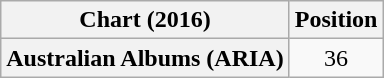<table class="wikitable plainrowheaders" style="text-align:center">
<tr>
<th scope="col">Chart (2016)</th>
<th scope="col">Position</th>
</tr>
<tr>
<th scope="row">Australian Albums (ARIA)</th>
<td>36</td>
</tr>
</table>
